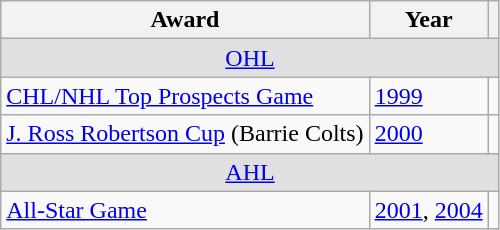<table class="wikitable">
<tr>
<th>Award</th>
<th>Year</th>
<th></th>
</tr>
<tr ALIGN="center" bgcolor="#e0e0e0">
<td colspan="3"><a href='#'>OHL</a></td>
</tr>
<tr>
<td><a href='#'>CHL/NHL Top Prospects Game</a></td>
<td><a href='#'>1999</a></td>
<td></td>
</tr>
<tr>
<td><a href='#'>J. Ross Robertson Cup</a> (Barrie Colts)</td>
<td><a href='#'>2000</a></td>
<td></td>
</tr>
<tr ALIGN="center" bgcolor="#e0e0e0">
<td colspan="3"><a href='#'>AHL</a></td>
</tr>
<tr>
<td><a href='#'>All-Star Game</a></td>
<td><a href='#'>2001</a>, <a href='#'>2004</a></td>
<td></td>
</tr>
</table>
